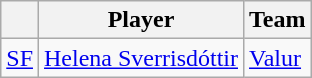<table class="wikitable">
<tr>
<th align="center"></th>
<th align="center">Player</th>
<th align="center">Team</th>
</tr>
<tr>
<td align=center><a href='#'>SF</a></td>
<td> <a href='#'>Helena Sverrisdóttir</a></td>
<td><a href='#'>Valur</a></td>
</tr>
</table>
